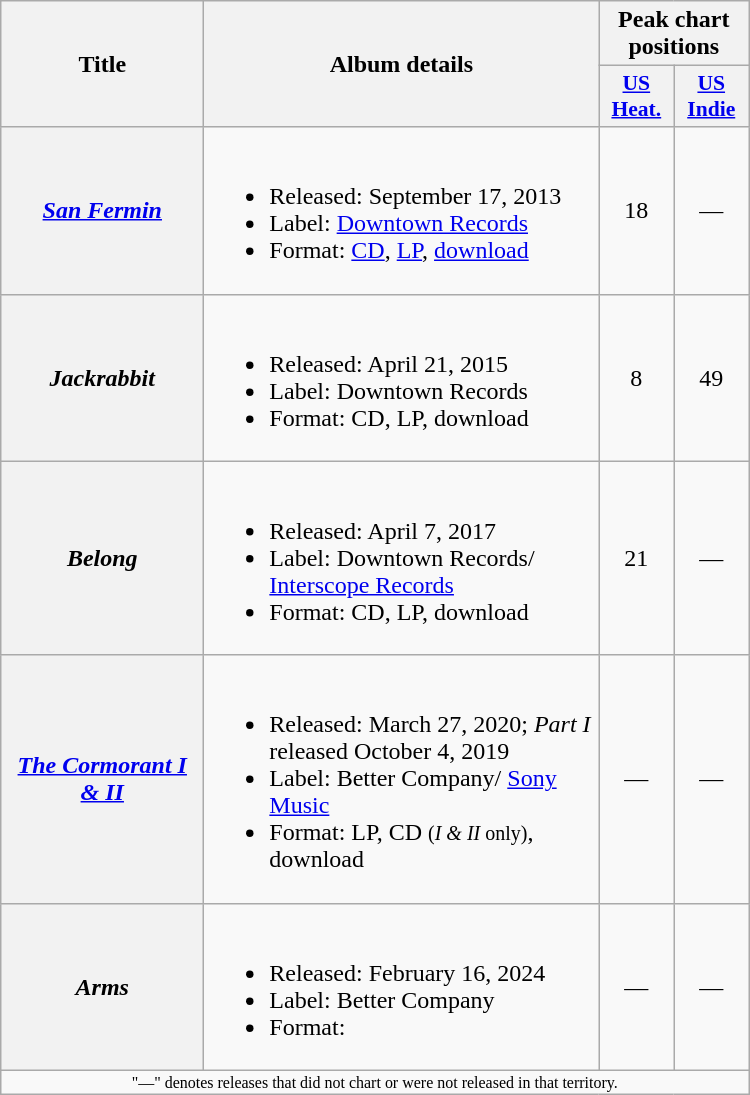<table class="wikitable plainrowheaders">
<tr>
<th scope="col" rowspan="2" style="width:8em;">Title</th>
<th scope="col" rowspan="2" style="width:16em;">Album details</th>
<th scope="col" colspan="2">Peak chart positions</th>
</tr>
<tr>
<th scope="col" style="width:3em;font-size:90%;"><a href='#'>US<br>Heat.</a></th>
<th scope="col" style="width:3em;font-size:90%;"><a href='#'>US<br>Indie</a></th>
</tr>
<tr>
<th scope="row"><em><a href='#'>San Fermin</a></em></th>
<td><br><ul><li>Released: September 17, 2013</li><li>Label: <a href='#'>Downtown Records</a></li><li>Format: <a href='#'>CD</a>, <a href='#'>LP</a>, <a href='#'>download</a></li></ul></td>
<td style="text-align:center;">18<br></td>
<td style="text-align:center;">—</td>
</tr>
<tr>
<th scope="row"><em>Jackrabbit</em></th>
<td><br><ul><li>Released: April 21, 2015</li><li>Label: Downtown Records</li><li>Format: CD, LP, download</li></ul></td>
<td style="text-align:center;">8<br></td>
<td style="text-align:center;">49<br></td>
</tr>
<tr>
<th scope="row"><em>Belong</em></th>
<td><br><ul><li>Released: April 7, 2017</li><li>Label: Downtown Records/ <a href='#'>Interscope Records</a></li><li>Format: CD, LP, download</li></ul></td>
<td style="text-align:center;">21<br></td>
<td style="text-align:center;">—</td>
</tr>
<tr>
<th scope="row"><em><a href='#'>The Cormorant I & II</a></em></th>
<td><br><ul><li>Released: March 27, 2020; <em>Part I</em> released October 4, 2019</li><li>Label: Better Company/ <a href='#'>Sony Music</a></li><li>Format: LP, CD <small>(<em>I & II</em> only)</small>, download</li></ul></td>
<td style="text-align:center;">—</td>
<td style="text-align:center;">—</td>
</tr>
<tr>
<th scope="row"><em>Arms</em></th>
<td><br><ul><li>Released: February 16, 2024</li><li>Label: Better Company</li><li>Format:</li></ul></td>
<td style="text-align:center;">—</td>
<td style="text-align:center;">—</td>
</tr>
<tr>
<td colspan="13" style="text-align:center; font-size:8pt;">"—" denotes releases that did not chart or were not released in that territory.</td>
</tr>
</table>
